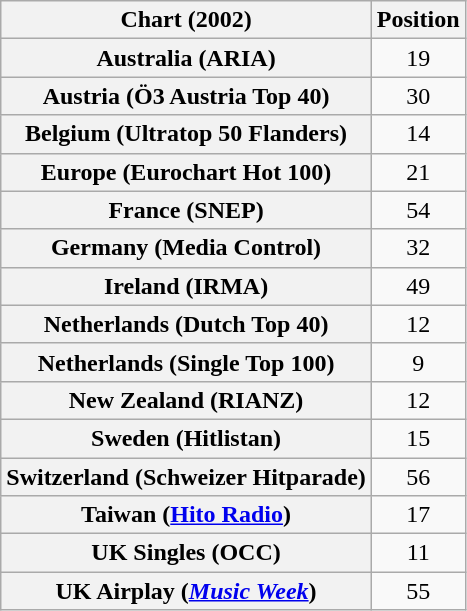<table class="wikitable sortable plainrowheaders" style="text-align:center">
<tr>
<th>Chart (2002)</th>
<th>Position</th>
</tr>
<tr>
<th scope="row">Australia (ARIA)</th>
<td>19</td>
</tr>
<tr>
<th scope="row">Austria (Ö3 Austria Top 40)</th>
<td>30</td>
</tr>
<tr>
<th scope="row">Belgium (Ultratop 50 Flanders)</th>
<td>14</td>
</tr>
<tr>
<th scope="row">Europe (Eurochart Hot 100)</th>
<td>21</td>
</tr>
<tr>
<th scope="row">France (SNEP)</th>
<td>54</td>
</tr>
<tr>
<th scope="row">Germany (Media Control)</th>
<td>32</td>
</tr>
<tr>
<th scope="row">Ireland (IRMA)</th>
<td>49</td>
</tr>
<tr>
<th scope="row">Netherlands (Dutch Top 40)</th>
<td>12</td>
</tr>
<tr>
<th scope="row">Netherlands (Single Top 100)</th>
<td>9</td>
</tr>
<tr>
<th scope="row">New Zealand (RIANZ)</th>
<td>12</td>
</tr>
<tr>
<th scope="row">Sweden (Hitlistan)</th>
<td>15</td>
</tr>
<tr>
<th scope="row">Switzerland (Schweizer Hitparade)</th>
<td>56</td>
</tr>
<tr>
<th scope="row">Taiwan (<a href='#'>Hito Radio</a>)</th>
<td style="text-align:center;">17</td>
</tr>
<tr>
<th scope="row">UK Singles (OCC)</th>
<td>11</td>
</tr>
<tr>
<th scope="row">UK Airplay (<em><a href='#'>Music Week</a></em>)</th>
<td>55</td>
</tr>
</table>
